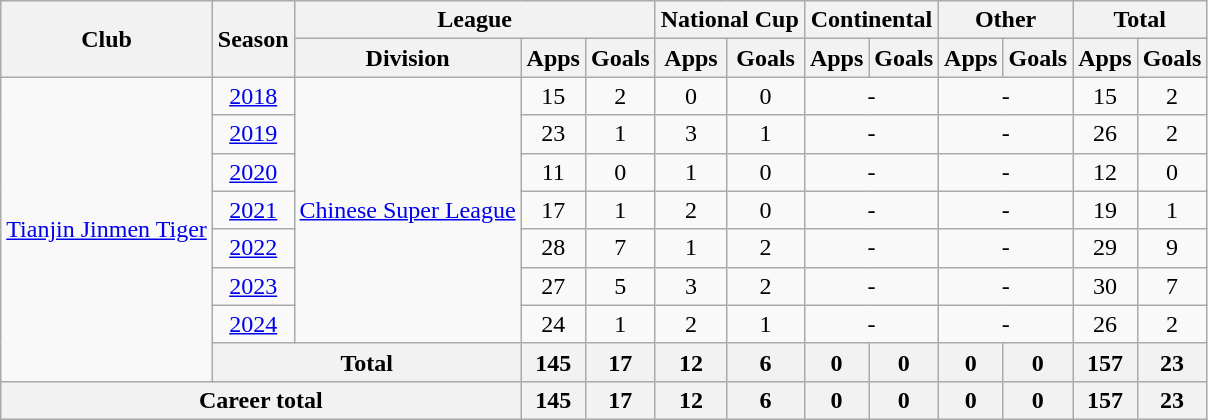<table class="wikitable" style="text-align: center">
<tr>
<th rowspan="2">Club</th>
<th rowspan="2">Season</th>
<th colspan="3">League</th>
<th colspan="2">National Cup</th>
<th colspan="2">Continental</th>
<th colspan="2">Other</th>
<th colspan="2">Total</th>
</tr>
<tr>
<th>Division</th>
<th>Apps</th>
<th>Goals</th>
<th>Apps</th>
<th>Goals</th>
<th>Apps</th>
<th>Goals</th>
<th>Apps</th>
<th>Goals</th>
<th>Apps</th>
<th>Goals</th>
</tr>
<tr>
<td rowspan=8><a href='#'>Tianjin Jinmen Tiger</a></td>
<td><a href='#'>2018</a></td>
<td rowspan=7><a href='#'>Chinese Super League</a></td>
<td>15</td>
<td>2</td>
<td>0</td>
<td>0</td>
<td colspan="2">-</td>
<td colspan="2">-</td>
<td>15</td>
<td>2</td>
</tr>
<tr>
<td><a href='#'>2019</a></td>
<td>23</td>
<td>1</td>
<td>3</td>
<td>1</td>
<td colspan="2">-</td>
<td colspan="2">-</td>
<td>26</td>
<td>2</td>
</tr>
<tr>
<td><a href='#'>2020</a></td>
<td>11</td>
<td>0</td>
<td>1</td>
<td>0</td>
<td colspan="2">-</td>
<td colspan="2">-</td>
<td>12</td>
<td>0</td>
</tr>
<tr>
<td><a href='#'>2021</a></td>
<td>17</td>
<td>1</td>
<td>2</td>
<td>0</td>
<td colspan="2">-</td>
<td colspan="2">-</td>
<td>19</td>
<td>1</td>
</tr>
<tr>
<td><a href='#'>2022</a></td>
<td>28</td>
<td>7</td>
<td>1</td>
<td>2</td>
<td colspan="2">-</td>
<td colspan="2">-</td>
<td>29</td>
<td>9</td>
</tr>
<tr>
<td><a href='#'>2023</a></td>
<td>27</td>
<td>5</td>
<td>3</td>
<td>2</td>
<td colspan="2">-</td>
<td colspan="2">-</td>
<td>30</td>
<td>7</td>
</tr>
<tr>
<td><a href='#'>2024</a></td>
<td>24</td>
<td>1</td>
<td>2</td>
<td>1</td>
<td colspan="2">-</td>
<td colspan="2">-</td>
<td>26</td>
<td>2</td>
</tr>
<tr>
<th colspan=2>Total</th>
<th>145</th>
<th>17</th>
<th>12</th>
<th>6</th>
<th>0</th>
<th>0</th>
<th>0</th>
<th>0</th>
<th>157</th>
<th>23</th>
</tr>
<tr>
<th colspan=3>Career total</th>
<th>145</th>
<th>17</th>
<th>12</th>
<th>6</th>
<th>0</th>
<th>0</th>
<th>0</th>
<th>0</th>
<th>157</th>
<th>23</th>
</tr>
</table>
